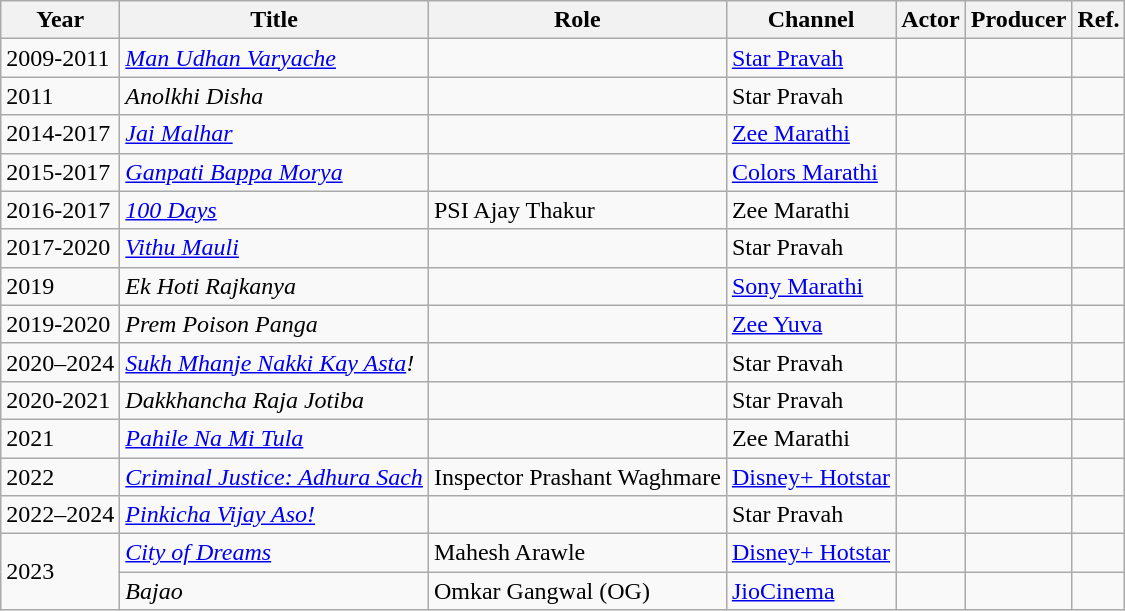<table class="wikitable">
<tr>
<th>Year</th>
<th>Title</th>
<th>Role</th>
<th>Channel</th>
<th>Actor</th>
<th>Producer</th>
<th>Ref.</th>
</tr>
<tr>
<td>2009-2011</td>
<td><em><a href='#'>Man Udhan Varyache</a></em></td>
<td></td>
<td><a href='#'>Star Pravah</a></td>
<td></td>
<td></td>
<td></td>
</tr>
<tr>
<td>2011</td>
<td><em>Anolkhi Disha</em></td>
<td></td>
<td>Star Pravah</td>
<td></td>
<td></td>
<td></td>
</tr>
<tr>
<td>2014-2017</td>
<td><em><a href='#'>Jai Malhar</a></em></td>
<td></td>
<td><a href='#'>Zee Marathi</a></td>
<td></td>
<td></td>
<td></td>
</tr>
<tr>
<td>2015-2017</td>
<td><em><a href='#'>Ganpati Bappa Morya</a></em></td>
<td></td>
<td><a href='#'>Colors Marathi</a></td>
<td></td>
<td></td>
<td></td>
</tr>
<tr>
<td>2016-2017</td>
<td><em><a href='#'>100 Days</a></em></td>
<td>PSI Ajay Thakur</td>
<td>Zee Marathi</td>
<td></td>
<td></td>
<td></td>
</tr>
<tr>
<td>2017-2020</td>
<td><em><a href='#'>Vithu Mauli</a></em></td>
<td></td>
<td>Star Pravah</td>
<td></td>
<td></td>
<td></td>
</tr>
<tr>
<td>2019</td>
<td><em>Ek Hoti Rajkanya</em></td>
<td></td>
<td><a href='#'>Sony Marathi</a></td>
<td></td>
<td></td>
<td></td>
</tr>
<tr>
<td>2019-2020</td>
<td><em>Prem Poison Panga</em></td>
<td></td>
<td><a href='#'>Zee Yuva</a></td>
<td></td>
<td></td>
<td></td>
</tr>
<tr>
<td>2020–2024</td>
<td><em><a href='#'>Sukh Mhanje Nakki Kay Asta</a>!</em></td>
<td></td>
<td>Star Pravah</td>
<td></td>
<td></td>
<td></td>
</tr>
<tr>
<td>2020-2021</td>
<td><em>Dakkhancha Raja Jotiba</em></td>
<td></td>
<td>Star Pravah</td>
<td></td>
<td></td>
<td></td>
</tr>
<tr>
<td>2021</td>
<td><em><a href='#'>Pahile Na Mi Tula</a></em></td>
<td></td>
<td>Zee Marathi</td>
<td></td>
<td></td>
<td></td>
</tr>
<tr>
<td>2022</td>
<td><em><a href='#'>Criminal Justice: Adhura Sach</a></em></td>
<td>Inspector Prashant Waghmare</td>
<td><a href='#'>Disney+ Hotstar</a></td>
<td></td>
<td></td>
<td></td>
</tr>
<tr>
<td>2022–2024</td>
<td><em><a href='#'>Pinkicha Vijay Aso!</a></em></td>
<td></td>
<td>Star Pravah</td>
<td></td>
<td></td>
<td></td>
</tr>
<tr>
<td rowspan="2">2023</td>
<td><em><a href='#'>City of Dreams</a></em></td>
<td>Mahesh Arawle</td>
<td><a href='#'>Disney+ Hotstar</a></td>
<td></td>
<td></td>
<td></td>
</tr>
<tr>
<td><em>Bajao</em></td>
<td>Omkar Gangwal (OG)</td>
<td><a href='#'>JioCinema</a></td>
<td></td>
<td></td>
<td></td>
</tr>
</table>
